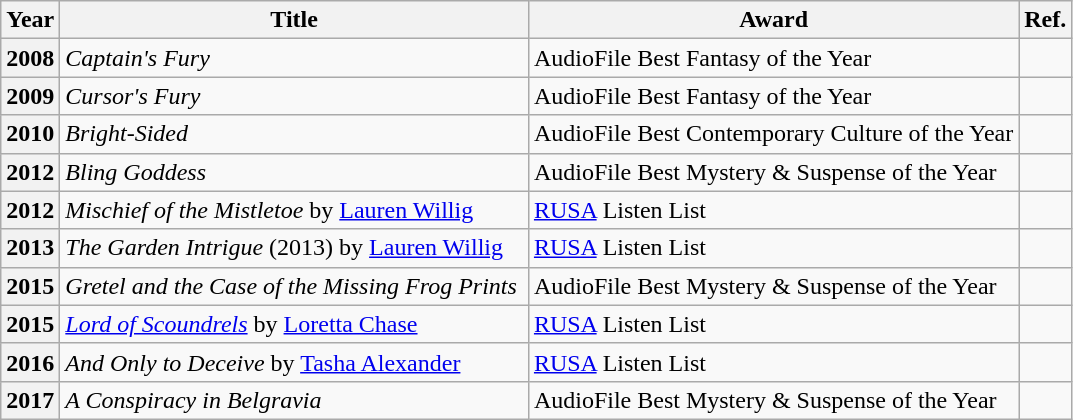<table class="wikitable">
<tr>
<th>Year</th>
<th>Title</th>
<th>Award</th>
<th>Ref.</th>
</tr>
<tr>
<th>2008</th>
<td><em>Captain's Fury</em></td>
<td>AudioFile Best Fantasy of the Year</td>
<td></td>
</tr>
<tr>
<th>2009</th>
<td><em>Cursor's Fury</em></td>
<td>AudioFile Best Fantasy of the Year</td>
<td></td>
</tr>
<tr>
<th>2010</th>
<td><em>Bright-Sided  </em></td>
<td>AudioFile Best Contemporary Culture of the Year</td>
<td></td>
</tr>
<tr>
<th>2012</th>
<td><em>Bling Goddess</em></td>
<td>AudioFile Best Mystery & Suspense of the Year</td>
<td></td>
</tr>
<tr>
<th>2012</th>
<td><em>Mischief of the Mistletoe</em> by <a href='#'>Lauren Willig</a></td>
<td><a href='#'>RUSA</a> Listen List</td>
<td></td>
</tr>
<tr>
<th>2013</th>
<td><em>The Garden Intrigue</em> (2013) by <a href='#'>Lauren Willig</a></td>
<td><a href='#'>RUSA</a> Listen List</td>
<td></td>
</tr>
<tr>
<th>2015</th>
<td><em>Gretel and the Case of the Missing Frog Prints </em></td>
<td>AudioFile Best Mystery & Suspense of the Year</td>
<td></td>
</tr>
<tr>
<th>2015</th>
<td><em><a href='#'>Lord of Scoundrels</a></em> by <a href='#'>Loretta Chase</a></td>
<td><a href='#'>RUSA</a> Listen List</td>
<td></td>
</tr>
<tr>
<th>2016</th>
<td><em>And Only to Deceive</em> by <a href='#'>Tasha Alexander</a></td>
<td><a href='#'>RUSA</a> Listen List</td>
<td></td>
</tr>
<tr>
<th>2017</th>
<td><em>A Conspiracy in Belgravia </em></td>
<td>AudioFile Best Mystery & Suspense of the Year</td>
<td></td>
</tr>
</table>
